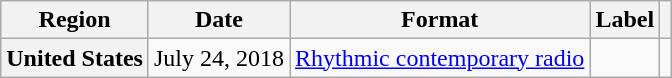<table class="wikitable plainrowheaders">
<tr>
<th scope="row">Region</th>
<th scope="row">Date</th>
<th scope="row">Format</th>
<th scope="row">Label</th>
<th scope="row"></th>
</tr>
<tr>
<th scope="row">United States</th>
<td>July 24, 2018</td>
<td><a href='#'>Rhythmic contemporary radio</a></td>
<td></td>
<td></td>
</tr>
</table>
